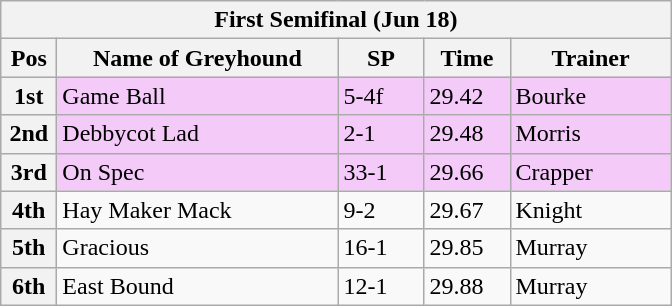<table class="wikitable">
<tr>
<th colspan="6">First Semifinal (Jun 18) </th>
</tr>
<tr>
<th width=30>Pos</th>
<th width=180>Name of Greyhound</th>
<th width=50>SP</th>
<th width=50>Time</th>
<th width=100>Trainer</th>
</tr>
<tr style="background: #f4caf9;">
<th>1st</th>
<td>Game Ball</td>
<td>5-4f</td>
<td>29.42</td>
<td>Bourke</td>
</tr>
<tr style="background: #f4caf9;">
<th>2nd</th>
<td>Debbycot Lad</td>
<td>2-1</td>
<td>29.48</td>
<td>Morris</td>
</tr>
<tr style="background: #f4caf9;">
<th>3rd</th>
<td>On Spec</td>
<td>33-1</td>
<td>29.66</td>
<td>Crapper</td>
</tr>
<tr>
<th>4th</th>
<td>Hay Maker Mack</td>
<td>9-2</td>
<td>29.67</td>
<td>Knight</td>
</tr>
<tr>
<th>5th</th>
<td>Gracious</td>
<td>16-1</td>
<td>29.85</td>
<td>Murray</td>
</tr>
<tr>
<th>6th</th>
<td>East Bound</td>
<td>12-1</td>
<td>29.88</td>
<td>Murray</td>
</tr>
</table>
